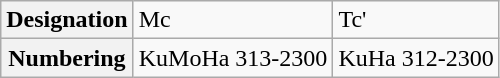<table class="wikitable">
<tr>
<th>Designation</th>
<td>Mc</td>
<td>Tc'</td>
</tr>
<tr>
<th>Numbering</th>
<td>KuMoHa 313-2300</td>
<td>KuHa 312-2300</td>
</tr>
</table>
